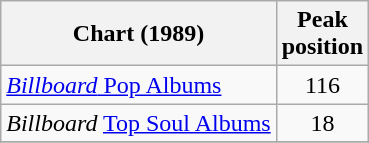<table class="wikitable">
<tr>
<th>Chart (1989)</th>
<th>Peak<br>position</th>
</tr>
<tr>
<td><a href='#'><em>Billboard</em> Pop Albums</a></td>
<td align=center>116</td>
</tr>
<tr>
<td><em>Billboard</em> <a href='#'>Top Soul Albums</a></td>
<td align=center>18</td>
</tr>
<tr>
</tr>
</table>
